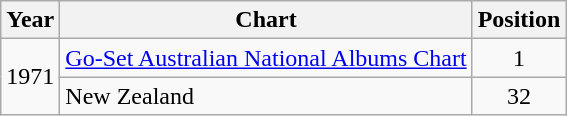<table class="wikitable">
<tr>
<th>Year</th>
<th>Chart</th>
<th>Position</th>
</tr>
<tr>
<td rowspan=2>1971</td>
<td><a href='#'>Go-Set Australian National Albums Chart</a></td>
<td align="center">1</td>
</tr>
<tr>
<td>New Zealand</td>
<td align="center">32</td>
</tr>
</table>
